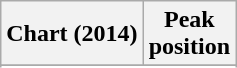<table class="wikitable sortable">
<tr>
<th>Chart (2014)</th>
<th>Peak<br>position</th>
</tr>
<tr>
</tr>
<tr>
</tr>
</table>
